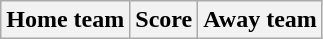<table class="wikitable" style="text-align: center">
<tr>
<th>Home team</th>
<th>Score</th>
<th>Away team<br>












</th>
</tr>
</table>
